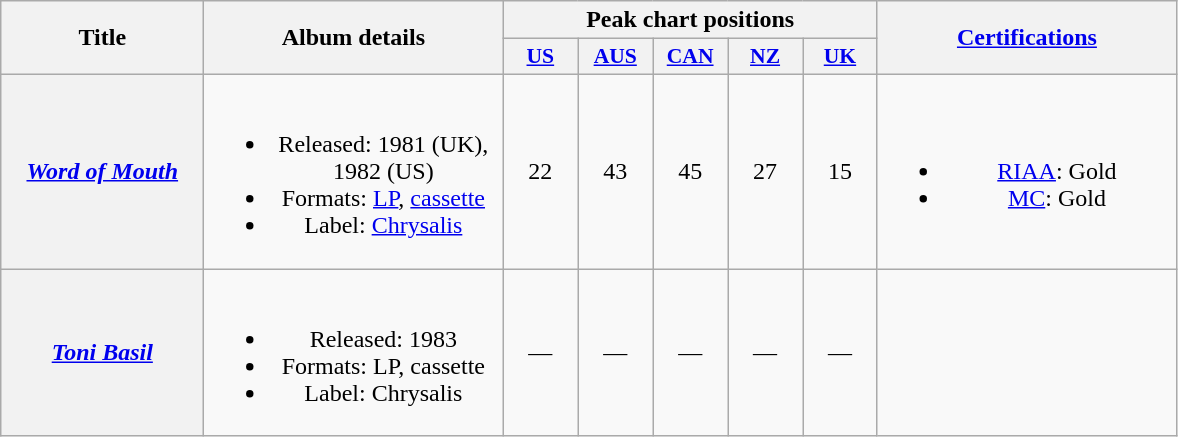<table class="wikitable plainrowheaders" style="text-align:center;">
<tr>
<th scope="col" rowspan="2" style="width:8em;">Title</th>
<th scope="col" rowspan="2" style="width:12em;">Album details</th>
<th scope="col" colspan="5">Peak chart positions</th>
<th scope="col" rowspan="2" style="width:12em;"><a href='#'>Certifications</a></th>
</tr>
<tr>
<th scope="col" style="width:3em;font-size:90%;"><a href='#'>US</a><br></th>
<th scope="col" style="width:3em;font-size:90%;"><a href='#'>AUS</a><br></th>
<th scope="col" style="width:3em;font-size:90%;"><a href='#'>CAN</a><br></th>
<th scope="col" style="width:3em;font-size:90%;"><a href='#'>NZ</a><br></th>
<th scope="col" style="width:3em;font-size:90%;"><a href='#'>UK</a><br></th>
</tr>
<tr>
<th scope="row"><em><a href='#'>Word of Mouth</a></em></th>
<td><br><ul><li>Released: 1981 (UK), 1982 (US)</li><li>Formats: <a href='#'>LP</a>, <a href='#'>cassette</a></li><li>Label: <a href='#'>Chrysalis</a></li></ul></td>
<td>22</td>
<td>43</td>
<td>45</td>
<td>27</td>
<td>15</td>
<td><br><ul><li><a href='#'>RIAA</a>: Gold</li><li><a href='#'>MC</a>: Gold</li></ul></td>
</tr>
<tr>
<th scope="row"><em><a href='#'>Toni Basil</a></em></th>
<td><br><ul><li>Released: 1983</li><li>Formats: LP, cassette</li><li>Label: Chrysalis</li></ul></td>
<td>—</td>
<td>—</td>
<td>—</td>
<td>—</td>
<td>—</td>
<td></td>
</tr>
</table>
